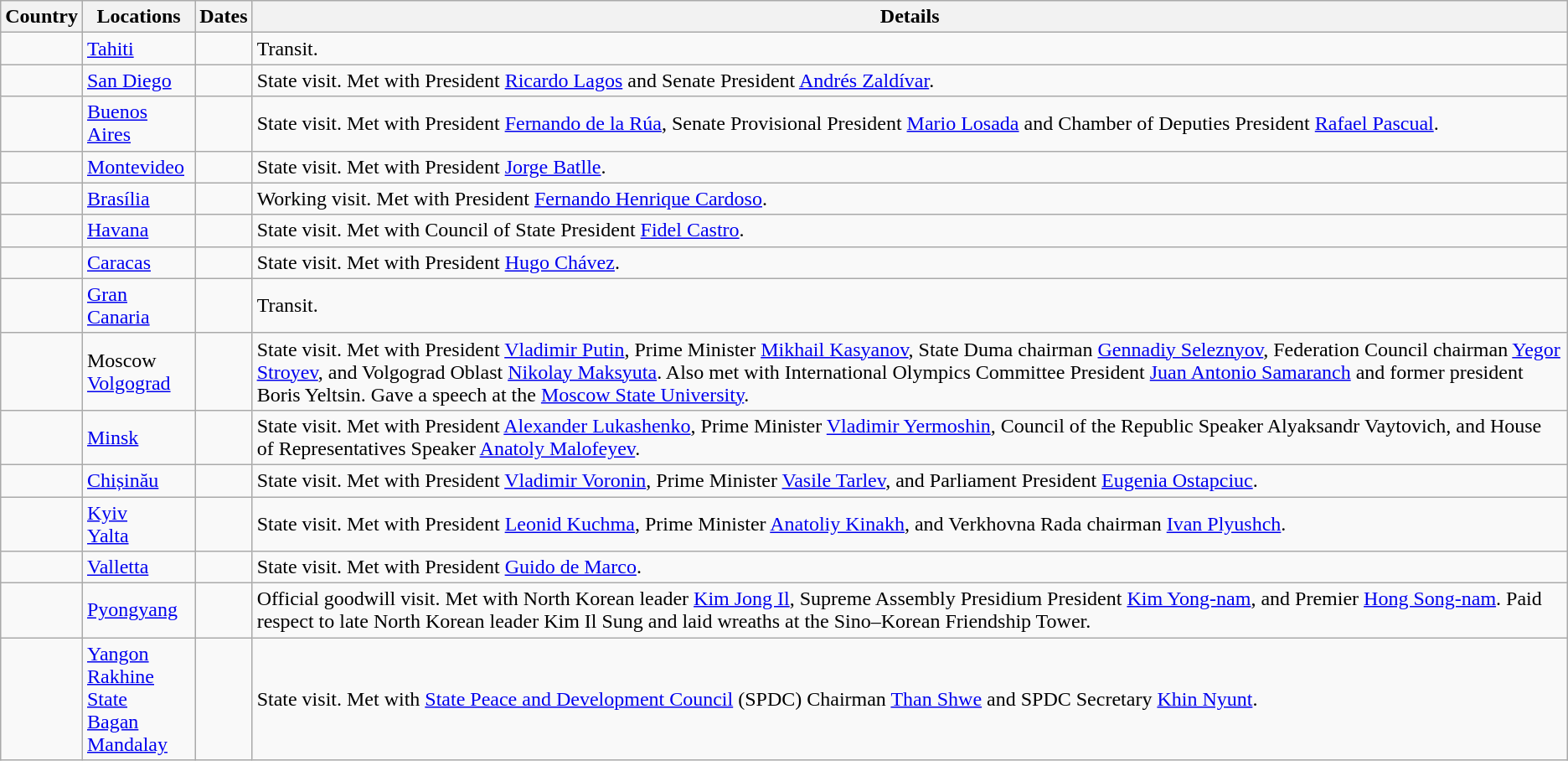<table class="wikitable sortable">
<tr>
<th scope=col>Country</th>
<th scope=col>Locations</th>
<th scope=col>Dates</th>
<th scope=col>Details</th>
</tr>
<tr>
<td></td>
<td><a href='#'>Tahiti</a></td>
<td></td>
<td>Transit.</td>
</tr>
<tr>
<td></td>
<td><a href='#'>San Diego</a></td>
<td></td>
<td>State visit. Met with President <a href='#'>Ricardo Lagos</a> and Senate President <a href='#'>Andrés Zaldívar</a>.</td>
</tr>
<tr>
<td></td>
<td><a href='#'>Buenos Aires</a></td>
<td></td>
<td>State visit. Met with President <a href='#'>Fernando de la Rúa</a>, Senate Provisional President <a href='#'>Mario Losada</a> and Chamber of Deputies President <a href='#'>Rafael Pascual</a>.</td>
</tr>
<tr>
<td></td>
<td><a href='#'>Montevideo</a></td>
<td></td>
<td>State visit. Met with President <a href='#'>Jorge Batlle</a>.</td>
</tr>
<tr>
<td></td>
<td><a href='#'>Brasília</a></td>
<td></td>
<td>Working visit. Met with President <a href='#'>Fernando Henrique Cardoso</a>.</td>
</tr>
<tr>
<td></td>
<td><a href='#'>Havana</a></td>
<td></td>
<td>State visit. Met with Council of State President <a href='#'>Fidel Castro</a>.</td>
</tr>
<tr>
<td></td>
<td><a href='#'>Caracas</a></td>
<td></td>
<td>State visit. Met with President <a href='#'>Hugo Chávez</a>.</td>
</tr>
<tr>
<td></td>
<td><a href='#'>Gran Canaria</a></td>
<td></td>
<td>Transit.</td>
</tr>
<tr>
<td></td>
<td>Moscow<br><a href='#'>Volgograd</a></td>
<td></td>
<td>State visit. Met with President <a href='#'>Vladimir Putin</a>, Prime Minister <a href='#'>Mikhail Kasyanov</a>, State Duma chairman <a href='#'>Gennadiy Seleznyov</a>, Federation Council chairman <a href='#'>Yegor Stroyev</a>, and Volgograd Oblast <a href='#'>Nikolay Maksyuta</a>. Also met with International Olympics Committee President <a href='#'>Juan Antonio Samaranch</a> and former president Boris Yeltsin. Gave a speech at the <a href='#'>Moscow State University</a>.</td>
</tr>
<tr>
<td></td>
<td><a href='#'>Minsk</a></td>
<td></td>
<td>State visit. Met with President <a href='#'>Alexander Lukashenko</a>, Prime Minister <a href='#'>Vladimir Yermoshin</a>, Council of the Republic Speaker Alyaksandr Vaytovich, and House of Representatives Speaker <a href='#'>Anatoly Malofeyev</a>.</td>
</tr>
<tr>
<td></td>
<td><a href='#'>Chișinău</a></td>
<td></td>
<td>State visit. Met with President <a href='#'>Vladimir Voronin</a>, Prime Minister <a href='#'>Vasile Tarlev</a>, and Parliament President <a href='#'>Eugenia Ostapciuc</a>.</td>
</tr>
<tr>
<td></td>
<td><a href='#'>Kyiv</a><br><a href='#'>Yalta</a></td>
<td></td>
<td>State visit. Met with President <a href='#'>Leonid Kuchma</a>, Prime Minister <a href='#'>Anatoliy Kinakh</a>, and Verkhovna Rada chairman <a href='#'>Ivan Plyushch</a>.</td>
</tr>
<tr>
<td></td>
<td><a href='#'>Valletta</a></td>
<td></td>
<td>State visit. Met with President <a href='#'>Guido de Marco</a>.</td>
</tr>
<tr>
<td></td>
<td><a href='#'>Pyongyang</a></td>
<td></td>
<td>Official goodwill visit. Met with North Korean leader <a href='#'>Kim Jong Il</a>, Supreme Assembly Presidium President <a href='#'>Kim Yong-nam</a>, and Premier <a href='#'>Hong Song-nam</a>. Paid respect to late North Korean leader Kim Il Sung and laid wreaths at the Sino–Korean Friendship Tower.</td>
</tr>
<tr>
<td></td>
<td><a href='#'>Yangon</a><br><a href='#'>Rakhine State</a><br><a href='#'>Bagan</a><br><a href='#'>Mandalay</a></td>
<td></td>
<td>State visit. Met with <a href='#'>State Peace and Development Council</a> (SPDC) Chairman <a href='#'>Than Shwe</a> and SPDC Secretary <a href='#'>Khin Nyunt</a>.</td>
</tr>
</table>
